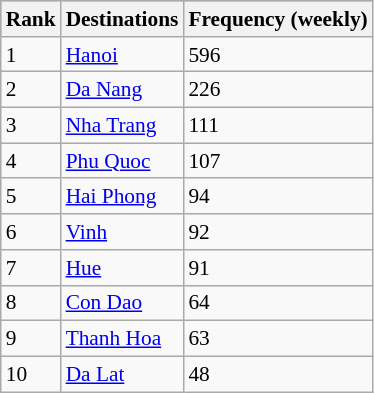<table class="wikitable sortable" style="font-size:89%; align=center;">
<tr style="background:darkgrey;">
<th>Rank</th>
<th>Destinations</th>
<th>Frequency (weekly)</th>
</tr>
<tr>
<td>1</td>
<td><a href='#'>Hanoi</a></td>
<td>596</td>
</tr>
<tr>
<td>2</td>
<td><a href='#'>Da Nang</a></td>
<td>226</td>
</tr>
<tr>
<td>3</td>
<td><a href='#'>Nha Trang</a></td>
<td>111</td>
</tr>
<tr>
<td>4</td>
<td><a href='#'>Phu Quoc</a></td>
<td>107</td>
</tr>
<tr>
<td>5</td>
<td><a href='#'>Hai Phong</a></td>
<td>94</td>
</tr>
<tr>
<td>6</td>
<td><a href='#'>Vinh</a></td>
<td>92</td>
</tr>
<tr>
<td>7</td>
<td><a href='#'>Hue</a></td>
<td>91</td>
</tr>
<tr>
<td>8</td>
<td><a href='#'>Con Dao</a></td>
<td>64</td>
</tr>
<tr>
<td>9</td>
<td><a href='#'>Thanh Hoa</a></td>
<td>63</td>
</tr>
<tr>
<td>10</td>
<td><a href='#'>Da Lat</a></td>
<td>48</td>
</tr>
</table>
